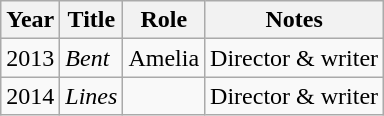<table class = "wikitable sortable">
<tr>
<th>Year</th>
<th>Title</th>
<th class="unsortable">Role</th>
<th class="unsortable">Notes</th>
</tr>
<tr>
<td>2013</td>
<td><em>Bent</em></td>
<td>Amelia</td>
<td>Director & writer</td>
</tr>
<tr>
<td>2014</td>
<td><em>Lines</em></td>
<td></td>
<td>Director & writer</td>
</tr>
</table>
